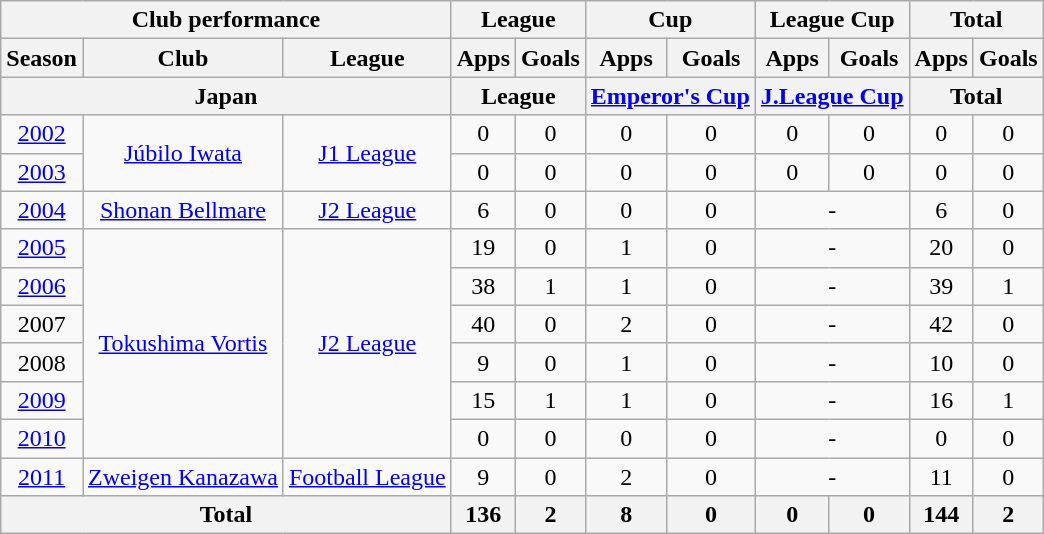<table class="wikitable" style="text-align:center;">
<tr>
<th colspan=3>Club performance</th>
<th colspan=2>League</th>
<th colspan=2>Cup</th>
<th colspan=2>League Cup</th>
<th colspan=2>Total</th>
</tr>
<tr>
<th>Season</th>
<th>Club</th>
<th>League</th>
<th>Apps</th>
<th>Goals</th>
<th>Apps</th>
<th>Goals</th>
<th>Apps</th>
<th>Goals</th>
<th>Apps</th>
<th>Goals</th>
</tr>
<tr>
<th colspan=3>Japan</th>
<th colspan=2>League</th>
<th colspan=2><a href='#'>Emperor's Cup</a></th>
<th colspan=2><a href='#'>J.League Cup</a></th>
<th colspan=2>Total</th>
</tr>
<tr>
<td><a href='#'>2002</a></td>
<td rowspan="2"><a href='#'>Júbilo Iwata</a></td>
<td rowspan="2"><a href='#'>J1 League</a></td>
<td>0</td>
<td>0</td>
<td>0</td>
<td>0</td>
<td>0</td>
<td>0</td>
<td>0</td>
<td>0</td>
</tr>
<tr>
<td><a href='#'>2003</a></td>
<td>0</td>
<td>0</td>
<td>0</td>
<td>0</td>
<td>0</td>
<td>0</td>
<td>0</td>
<td>0</td>
</tr>
<tr>
<td><a href='#'>2004</a></td>
<td><a href='#'>Shonan Bellmare</a></td>
<td><a href='#'>J2 League</a></td>
<td>6</td>
<td>0</td>
<td>0</td>
<td>0</td>
<td colspan="2">-</td>
<td>6</td>
<td>0</td>
</tr>
<tr>
<td><a href='#'>2005</a></td>
<td rowspan="6"><a href='#'>Tokushima Vortis</a></td>
<td rowspan="6"><a href='#'>J2 League</a></td>
<td>19</td>
<td>0</td>
<td>1</td>
<td>0</td>
<td colspan="2">-</td>
<td>20</td>
<td>0</td>
</tr>
<tr>
<td><a href='#'>2006</a></td>
<td>38</td>
<td>1</td>
<td>1</td>
<td>0</td>
<td colspan="2">-</td>
<td>39</td>
<td>1</td>
</tr>
<tr>
<td>2007</td>
<td>40</td>
<td>0</td>
<td>2</td>
<td>0</td>
<td colspan="2">-</td>
<td>42</td>
<td>0</td>
</tr>
<tr>
<td>2008</td>
<td>9</td>
<td>0</td>
<td>1</td>
<td>0</td>
<td colspan="2">-</td>
<td>10</td>
<td>0</td>
</tr>
<tr>
<td><a href='#'>2009</a></td>
<td>15</td>
<td>1</td>
<td>1</td>
<td>0</td>
<td colspan="2">-</td>
<td>16</td>
<td>1</td>
</tr>
<tr>
<td><a href='#'>2010</a></td>
<td>0</td>
<td>0</td>
<td>0</td>
<td>0</td>
<td colspan="2">-</td>
<td>0</td>
<td>0</td>
</tr>
<tr>
<td><a href='#'>2011</a></td>
<td><a href='#'>Zweigen Kanazawa</a></td>
<td><a href='#'>Football League</a></td>
<td>9</td>
<td>0</td>
<td>2</td>
<td>0</td>
<td colspan="2">-</td>
<td>11</td>
<td>0</td>
</tr>
<tr>
<th colspan=3>Total</th>
<th>136</th>
<th>2</th>
<th>8</th>
<th>0</th>
<th>0</th>
<th>0</th>
<th>144</th>
<th>2</th>
</tr>
</table>
